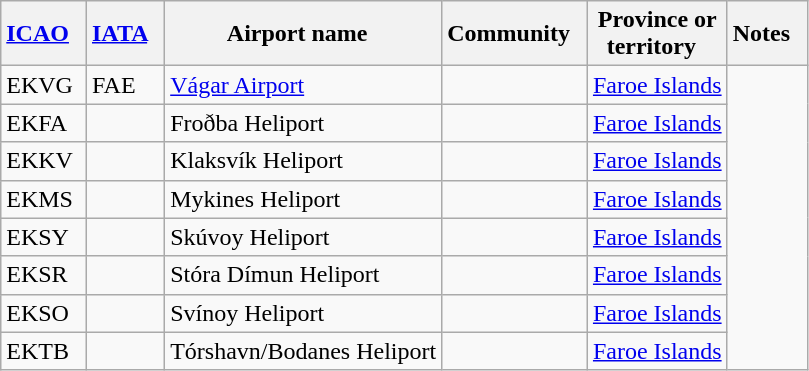<table class="wikitable" style="width:auto;">
<tr>
<th width="*"><a href='#'>ICAO</a>  </th>
<th width="*"><a href='#'>IATA</a>  </th>
<th width="*">Airport name  </th>
<th width="*">Community  </th>
<th width="*">Province or<br>territory  </th>
<th width="*">Notes  </th>
</tr>
<tr>
<td>EKVG</td>
<td>FAE</td>
<td><a href='#'>Vágar Airport</a></td>
<td></td>
<td><a href='#'>Faroe Islands</a></td>
</tr>
<tr>
<td>EKFA</td>
<td></td>
<td>Froðba Heliport</td>
<td></td>
<td><a href='#'>Faroe Islands</a></td>
</tr>
<tr>
<td>EKKV</td>
<td></td>
<td>Klaksvík Heliport</td>
<td></td>
<td><a href='#'>Faroe Islands</a></td>
</tr>
<tr>
<td>EKMS</td>
<td></td>
<td>Mykines Heliport</td>
<td></td>
<td><a href='#'>Faroe Islands</a></td>
</tr>
<tr>
<td>EKSY</td>
<td></td>
<td>Skúvoy Heliport</td>
<td></td>
<td><a href='#'>Faroe Islands</a></td>
</tr>
<tr>
<td>EKSR</td>
<td></td>
<td>Stóra Dímun Heliport</td>
<td></td>
<td><a href='#'>Faroe Islands</a></td>
</tr>
<tr>
<td>EKSO</td>
<td></td>
<td>Svínoy Heliport</td>
<td></td>
<td><a href='#'>Faroe Islands</a></td>
</tr>
<tr>
<td>EKTB</td>
<td></td>
<td>Tórshavn/Bodanes Heliport</td>
<td></td>
<td><a href='#'>Faroe Islands</a></td>
</tr>
</table>
